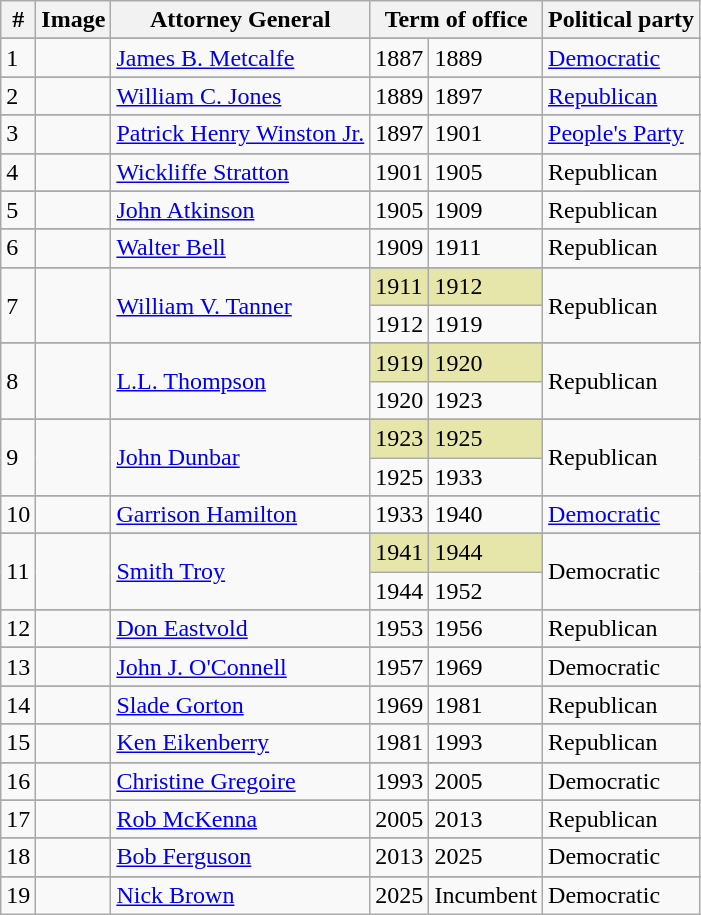<table class=wikitable>
<tr>
<th>#</th>
<th>Image</th>
<th>Attorney General</th>
<th colspan="2">Term of office</th>
<th>Political party</th>
</tr>
<tr>
</tr>
<tr>
<td>1</td>
<td></td>
<td nowrap><a href='#'>James B. Metcalfe</a></td>
<td>1887</td>
<td>1889</td>
<td><a href='#'>Democratic</a></td>
</tr>
<tr>
</tr>
<tr>
<td>2</td>
<td></td>
<td nowrap><a href='#'>William C. Jones</a></td>
<td>1889</td>
<td>1897</td>
<td><a href='#'>Republican</a></td>
</tr>
<tr>
</tr>
<tr>
<td>3</td>
<td></td>
<td nowrap><a href='#'>Patrick Henry Winston Jr.</a></td>
<td>1897</td>
<td>1901</td>
<td><a href='#'>People's Party</a></td>
</tr>
<tr>
</tr>
<tr>
<td>4</td>
<td></td>
<td nowrap><a href='#'>Wickliffe Stratton</a></td>
<td>1901</td>
<td>1905</td>
<td>Republican</td>
</tr>
<tr>
</tr>
<tr>
<td>5</td>
<td></td>
<td nowrap><a href='#'>John Atkinson</a></td>
<td>1905</td>
<td>1909</td>
<td>Republican</td>
</tr>
<tr>
</tr>
<tr>
<td>6</td>
<td></td>
<td nowrap><a href='#'>Walter Bell</a></td>
<td>1909</td>
<td>1911</td>
<td>Republican</td>
</tr>
<tr>
</tr>
<tr>
<td rowspan="2">7</td>
<td rowspan="2"></td>
<td rowspan="2"><a href='#'>William V. Tanner</a></td>
<td bgcolor=#E6E6AA>1911</td>
<td bgcolor=#E6E6AA>1912</td>
<td rowspan="2">Republican</td>
</tr>
<tr>
<td>1912</td>
<td>1919</td>
</tr>
<tr>
</tr>
<tr>
<td rowspan="2">8</td>
<td rowspan="2"></td>
<td rowspan="2"><a href='#'>L.L. Thompson</a></td>
<td bgcolor=#E6E6AA>1919</td>
<td bgcolor=#E6E6AA>1920</td>
<td rowspan="2">Republican</td>
</tr>
<tr>
<td>1920</td>
<td>1923</td>
</tr>
<tr>
</tr>
<tr>
<td rowspan="2">9</td>
<td rowspan="2"></td>
<td rowspan="2"><a href='#'>John Dunbar</a></td>
<td bgcolor=#E6E6AA>1923</td>
<td bgcolor=#E6E6AA>1925</td>
<td rowspan="2">Republican</td>
</tr>
<tr>
<td>1925</td>
<td>1933</td>
</tr>
<tr>
</tr>
<tr>
<td>10</td>
<td></td>
<td nowrap><a href='#'>Garrison Hamilton</a></td>
<td>1933</td>
<td>1940</td>
<td><a href='#'>Democratic</a></td>
</tr>
<tr>
</tr>
<tr>
<td rowspan="2">11</td>
<td rowspan="2"></td>
<td rowspan="2"><a href='#'>Smith Troy</a></td>
<td bgcolor=#E6E6AA>1941</td>
<td bgcolor=#E6E6AA>1944</td>
<td rowspan="2">Democratic</td>
</tr>
<tr>
<td>1944</td>
<td>1952</td>
</tr>
<tr>
</tr>
<tr>
<td>12</td>
<td></td>
<td nowrap><a href='#'>Don Eastvold</a></td>
<td>1953</td>
<td>1956</td>
<td>Republican</td>
</tr>
<tr>
</tr>
<tr>
<td>13</td>
<td></td>
<td nowrap><a href='#'>John J. O'Connell</a></td>
<td>1957</td>
<td>1969</td>
<td>Democratic</td>
</tr>
<tr>
</tr>
<tr>
<td>14</td>
<td></td>
<td nowrap><a href='#'>Slade Gorton</a></td>
<td>1969</td>
<td>1981</td>
<td>Republican</td>
</tr>
<tr>
</tr>
<tr>
<td>15</td>
<td></td>
<td nowrap><a href='#'>Ken Eikenberry</a></td>
<td>1981</td>
<td>1993</td>
<td>Republican</td>
</tr>
<tr>
</tr>
<tr>
<td>16</td>
<td></td>
<td nowrap><a href='#'>Christine Gregoire</a></td>
<td>1993</td>
<td>2005</td>
<td>Democratic</td>
</tr>
<tr>
</tr>
<tr>
<td>17</td>
<td></td>
<td nowrap><a href='#'>Rob McKenna</a></td>
<td>2005</td>
<td>2013</td>
<td>Republican</td>
</tr>
<tr>
</tr>
<tr>
<td>18</td>
<td></td>
<td nowrap><a href='#'>Bob Ferguson</a></td>
<td>2013</td>
<td>2025</td>
<td>Democratic</td>
</tr>
<tr>
</tr>
<tr>
<td>19</td>
<td></td>
<td nowrap><a href='#'>Nick Brown</a></td>
<td>2025</td>
<td>Incumbent</td>
<td>Democratic</td>
</tr>
</table>
